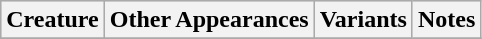<table class="wikitable">
<tr bgcolor="#CCCCCC">
<th>Creature</th>
<th>Other Appearances</th>
<th>Variants</th>
<th>Notes</th>
</tr>
<tr>
</tr>
</table>
